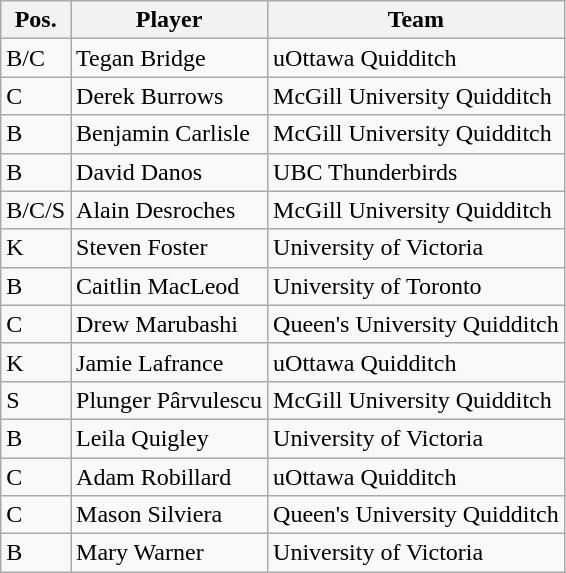<table class="wikitable sortable">
<tr>
<th>Pos.</th>
<th>Player</th>
<th>Team</th>
</tr>
<tr>
<td>B/C</td>
<td>Tegan Bridge</td>
<td>uOttawa Quidditch</td>
</tr>
<tr>
<td>C</td>
<td>Derek Burrows</td>
<td>McGill University Quidditch</td>
</tr>
<tr>
<td>B</td>
<td>Benjamin Carlisle</td>
<td>McGill University Quidditch</td>
</tr>
<tr>
<td>B</td>
<td>David Danos</td>
<td>UBC Thunderbirds</td>
</tr>
<tr>
<td>B/C/S</td>
<td>Alain Desroches</td>
<td>McGill University Quidditch</td>
</tr>
<tr>
<td>K</td>
<td>Steven Foster</td>
<td>University of Victoria</td>
</tr>
<tr>
<td>B</td>
<td>Caitlin MacLeod</td>
<td>University of Toronto</td>
</tr>
<tr>
<td>C</td>
<td>Drew Marubashi</td>
<td>Queen's University Quidditch</td>
</tr>
<tr>
<td>K</td>
<td>Jamie Lafrance</td>
<td>uOttawa Quidditch</td>
</tr>
<tr>
<td>S</td>
<td>Plunger Pârvulescu</td>
<td>McGill University Quidditch</td>
</tr>
<tr>
<td>B</td>
<td>Leila Quigley</td>
<td>University of Victoria</td>
</tr>
<tr>
<td>C</td>
<td>Adam Robillard</td>
<td>uOttawa Quidditch</td>
</tr>
<tr>
<td>C</td>
<td>Mason Silviera</td>
<td>Queen's University Quidditch</td>
</tr>
<tr>
<td>B</td>
<td>Mary Warner</td>
<td>University of Victoria</td>
</tr>
</table>
